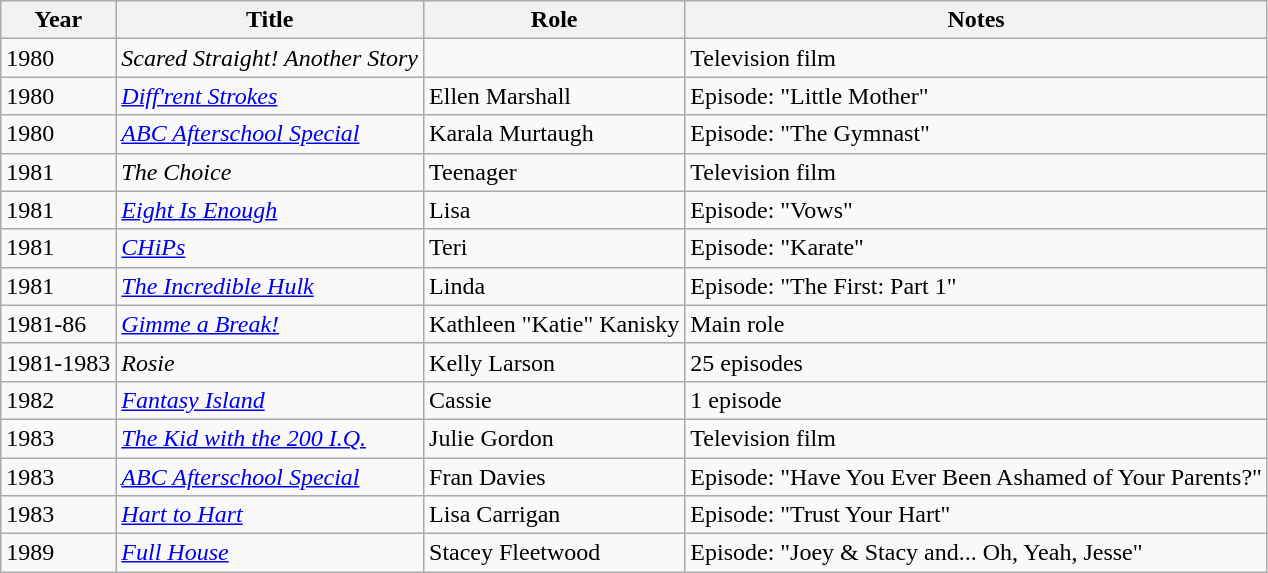<table class="wikitable sortable">
<tr>
<th>Year</th>
<th>Title</th>
<th>Role</th>
<th class="unsortable">Notes</th>
</tr>
<tr>
<td>1980</td>
<td><em>Scared Straight! Another Story</em></td>
<td></td>
<td>Television film</td>
</tr>
<tr>
<td>1980</td>
<td><em><a href='#'>Diff'rent Strokes</a></em></td>
<td>Ellen Marshall</td>
<td>Episode: "Little Mother"</td>
</tr>
<tr>
<td>1980</td>
<td><em><a href='#'>ABC Afterschool Special</a></em></td>
<td>Karala Murtaugh</td>
<td>Episode: "The Gymnast"</td>
</tr>
<tr>
<td>1981</td>
<td><em>The Choice</em></td>
<td>Teenager</td>
<td>Television film</td>
</tr>
<tr>
<td>1981</td>
<td><em><a href='#'>Eight Is Enough</a></em></td>
<td>Lisa</td>
<td>Episode: "Vows"</td>
</tr>
<tr>
<td>1981</td>
<td><em><a href='#'>CHiPs</a></em></td>
<td>Teri</td>
<td>Episode: "Karate"</td>
</tr>
<tr>
<td>1981</td>
<td><em><a href='#'>The Incredible Hulk</a></em></td>
<td>Linda</td>
<td>Episode: "The First: Part 1"</td>
</tr>
<tr>
<td>1981-86</td>
<td><em><a href='#'>Gimme a Break!</a></em></td>
<td>Kathleen "Katie" Kanisky</td>
<td>Main role</td>
</tr>
<tr>
<td>1981-1983</td>
<td><em>Rosie</em></td>
<td>Kelly Larson</td>
<td>25 episodes</td>
</tr>
<tr>
<td>1982</td>
<td><em><a href='#'>Fantasy Island</a></em></td>
<td>Cassie</td>
<td>1 episode</td>
</tr>
<tr>
<td>1983</td>
<td><em><a href='#'>The Kid with the 200 I.Q.</a></em></td>
<td>Julie Gordon</td>
<td>Television film</td>
</tr>
<tr>
<td>1983</td>
<td><em><a href='#'>ABC Afterschool Special</a></em></td>
<td>Fran Davies</td>
<td>Episode: "Have You Ever Been Ashamed of Your Parents?"</td>
</tr>
<tr>
<td>1983</td>
<td><em><a href='#'>Hart to Hart</a></em></td>
<td>Lisa Carrigan</td>
<td>Episode: "Trust Your Hart"</td>
</tr>
<tr>
<td>1989</td>
<td><em><a href='#'>Full House</a></em></td>
<td>Stacey Fleetwood</td>
<td>Episode: "Joey & Stacy and... Oh, Yeah, Jesse"</td>
</tr>
</table>
